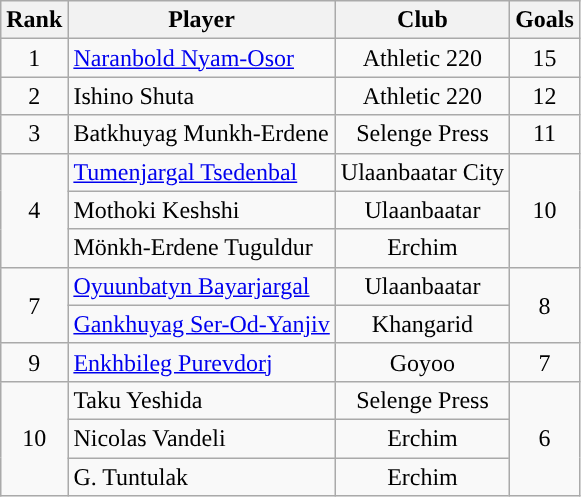<table class="wikitable" style="text-align:center">
<tr>
<th>Rank</th>
<th>Player</th>
<th>Club</th>
<th>Goals</th>
</tr>
<tr>
<td>1</td>
<td align="left"> <a href='#'>Naranbold Nyam-Osor</a></td>
<td>Athletic 220</td>
<td>15</td>
</tr>
<tr>
<td>2</td>
<td align=left> Ishino Shuta</td>
<td>Athletic 220</td>
<td>12</td>
</tr>
<tr>
<td>3</td>
<td align=left> Batkhuyag Munkh-Erdene</td>
<td>Selenge Press</td>
<td>11</td>
</tr>
<tr>
<td rowspan=3>4</td>
<td align="left"> <a href='#'>Tumenjargal Tsedenbal</a></td>
<td>Ulaanbaatar City</td>
<td rowspan=3>10</td>
</tr>
<tr>
<td align=left> Mothoki Keshshi</td>
<td>Ulaanbaatar</td>
</tr>
<tr>
<td align=left> Mönkh-Erdene Tuguldur</td>
<td>Erchim</td>
</tr>
<tr>
<td rowspan=2>7</td>
<td align=left> <a href='#'>Oyuunbatyn Bayarjargal</a></td>
<td>Ulaanbaatar</td>
<td rowspan=2>8</td>
</tr>
<tr>
<td align=left> <a href='#'>Gankhuyag Ser-Od-Yanjiv</a></td>
<td>Khangarid</td>
</tr>
<tr>
<td>9</td>
<td align=left> <a href='#'>Enkhbileg Purevdorj</a></td>
<td>Goyoo</td>
<td>7</td>
</tr>
<tr>
<td rowspan=3>10</td>
<td align="left"> Taku Yeshida</td>
<td>Selenge Press</td>
<td rowspan=3>6</td>
</tr>
<tr>
<td align="left"> Nicolas Vandeli</td>
<td>Erchim</td>
</tr>
<tr>
<td align="left"> G. Tuntulak</td>
<td>Erchim</td>
</tr>
</table>
